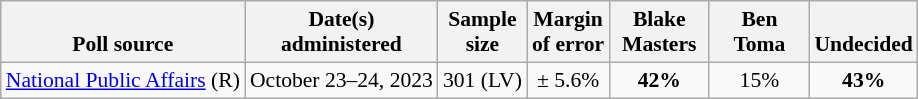<table class="wikitable" style="font-size:90%;text-align:center;">
<tr style="vertical-align:bottom">
<th>Poll source</th>
<th>Date(s)<br>administered</th>
<th>Sample<br>size</th>
<th>Margin<br>of error</th>
<th style="width:60px;">Blake<br>Masters</th>
<th style="width:60px;">Ben<br>Toma</th>
<th>Undecided</th>
</tr>
<tr>
<td style="text-align:left;"><a href='#'>National Public Affairs</a> (R)</td>
<td>October 23–24, 2023</td>
<td>301 (LV)</td>
<td>± 5.6%</td>
<td><strong>42%</strong></td>
<td>15%</td>
<td><strong>43%</strong></td>
</tr>
</table>
